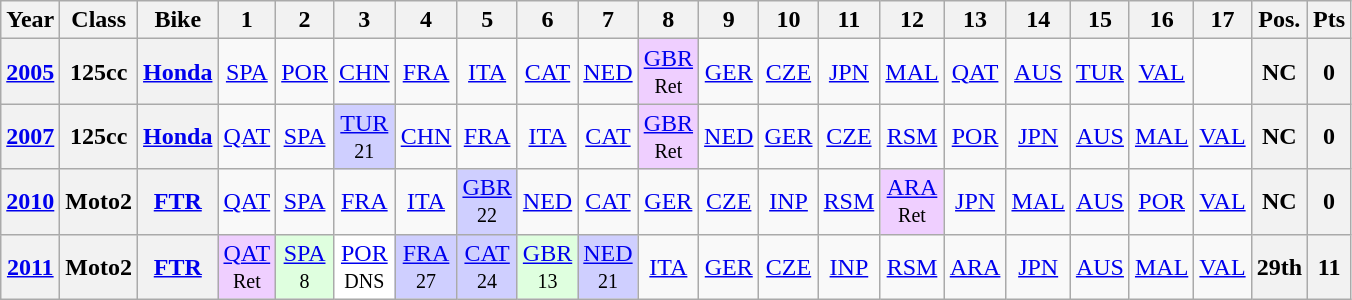<table class="wikitable" style="text-align:center">
<tr>
<th>Year</th>
<th>Class</th>
<th>Bike</th>
<th>1</th>
<th>2</th>
<th>3</th>
<th>4</th>
<th>5</th>
<th>6</th>
<th>7</th>
<th>8</th>
<th>9</th>
<th>10</th>
<th>11</th>
<th>12</th>
<th>13</th>
<th>14</th>
<th>15</th>
<th>16</th>
<th>17</th>
<th>Pos.</th>
<th>Pts</th>
</tr>
<tr>
<th><a href='#'>2005</a></th>
<th>125cc</th>
<th><a href='#'>Honda</a></th>
<td><a href='#'>SPA</a></td>
<td><a href='#'>POR</a></td>
<td><a href='#'>CHN</a></td>
<td><a href='#'>FRA</a></td>
<td><a href='#'>ITA</a></td>
<td><a href='#'>CAT</a></td>
<td><a href='#'>NED</a></td>
<td style="background:#EFCFFF;"><a href='#'>GBR</a><br><small>Ret</small></td>
<td><a href='#'>GER</a></td>
<td><a href='#'>CZE</a></td>
<td><a href='#'>JPN</a></td>
<td><a href='#'>MAL</a></td>
<td><a href='#'>QAT</a></td>
<td><a href='#'>AUS</a></td>
<td><a href='#'>TUR</a></td>
<td><a href='#'>VAL</a></td>
<td></td>
<th>NC</th>
<th>0</th>
</tr>
<tr>
<th><a href='#'>2007</a></th>
<th>125cc</th>
<th><a href='#'>Honda</a></th>
<td><a href='#'>QAT</a></td>
<td><a href='#'>SPA</a></td>
<td style="background:#CFCFFF;"><a href='#'>TUR</a><br><small>21</small></td>
<td><a href='#'>CHN</a></td>
<td><a href='#'>FRA</a></td>
<td><a href='#'>ITA</a></td>
<td><a href='#'>CAT</a></td>
<td style="background:#EFCFFF;"><a href='#'>GBR</a><br><small>Ret</small></td>
<td><a href='#'>NED</a></td>
<td><a href='#'>GER</a></td>
<td><a href='#'>CZE</a></td>
<td><a href='#'>RSM</a></td>
<td><a href='#'>POR</a></td>
<td><a href='#'>JPN</a></td>
<td><a href='#'>AUS</a></td>
<td><a href='#'>MAL</a></td>
<td><a href='#'>VAL</a></td>
<th>NC</th>
<th>0</th>
</tr>
<tr>
<th><a href='#'>2010</a></th>
<th>Moto2</th>
<th><a href='#'>FTR</a></th>
<td><a href='#'>QAT</a></td>
<td><a href='#'>SPA</a></td>
<td><a href='#'>FRA</a></td>
<td><a href='#'>ITA</a></td>
<td style="background:#CFCFFF;"><a href='#'>GBR</a><br><small>22</small></td>
<td><a href='#'>NED</a></td>
<td><a href='#'>CAT</a></td>
<td><a href='#'>GER</a></td>
<td><a href='#'>CZE</a></td>
<td><a href='#'>INP</a></td>
<td><a href='#'>RSM</a></td>
<td style="background:#EFCFFF;"><a href='#'>ARA</a><br><small>Ret</small></td>
<td><a href='#'>JPN</a></td>
<td><a href='#'>MAL</a></td>
<td><a href='#'>AUS</a></td>
<td><a href='#'>POR</a></td>
<td><a href='#'>VAL</a></td>
<th>NC</th>
<th>0</th>
</tr>
<tr>
<th><a href='#'>2011</a></th>
<th>Moto2</th>
<th><a href='#'>FTR</a></th>
<td style="background:#EFCFFF;"><a href='#'>QAT</a><br><small>Ret</small></td>
<td style="background:#dfffdf;"><a href='#'>SPA</a><br><small>8</small></td>
<td style="background:#ffffff;"><a href='#'>POR</a><br><small>DNS</small></td>
<td style="background:#CFCFFF;"><a href='#'>FRA</a><br><small>27</small></td>
<td style="background:#CFCFFF;"><a href='#'>CAT</a><br><small>24</small></td>
<td style="background:#dfffdf;"><a href='#'>GBR</a><br><small>13</small></td>
<td style="background:#CFCFFF;"><a href='#'>NED</a><br><small>21</small></td>
<td><a href='#'>ITA</a></td>
<td><a href='#'>GER</a></td>
<td><a href='#'>CZE</a></td>
<td><a href='#'>INP</a></td>
<td><a href='#'>RSM</a></td>
<td><a href='#'>ARA</a></td>
<td><a href='#'>JPN</a></td>
<td><a href='#'>AUS</a></td>
<td><a href='#'>MAL</a></td>
<td><a href='#'>VAL</a></td>
<th>29th</th>
<th>11</th>
</tr>
</table>
